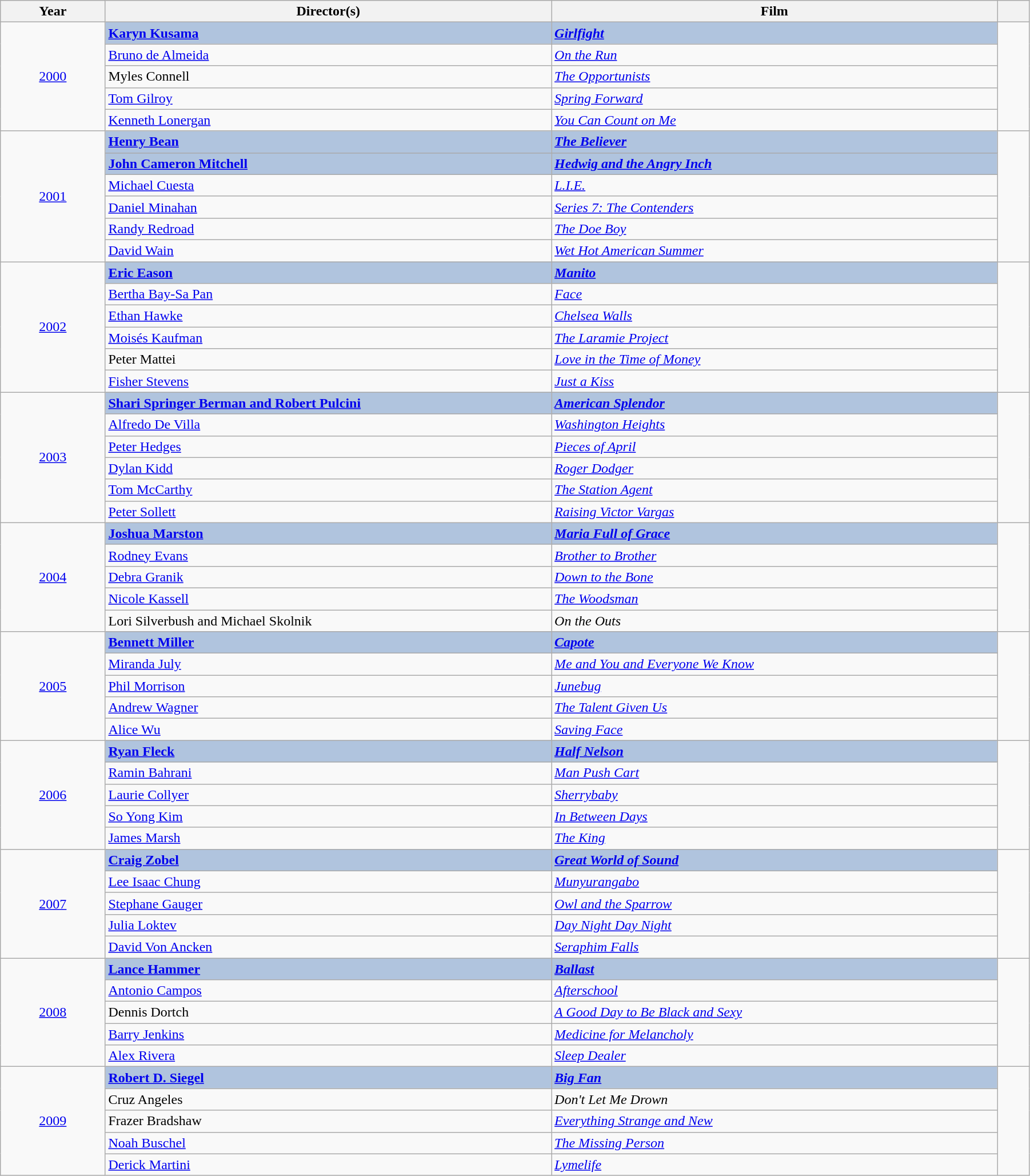<table class="wikitable" width="95%" cellpadding="5">
<tr>
<th width="100"><strong>Year</strong></th>
<th width="450"><strong>Director(s)</strong></th>
<th width="450"><strong>Film</strong></th>
<th width="25"><strong></strong></th>
</tr>
<tr>
<td rowspan="5" style="text-align:center;"><a href='#'>2000</a></td>
<td style="background:#B0C4DE;"><strong><a href='#'>Karyn Kusama</a></strong></td>
<td style="background:#B0C4DE;"><strong><em><a href='#'>Girlfight</a></em></strong></td>
<td rowspan="5" style="text-align:center;"></td>
</tr>
<tr>
<td><a href='#'>Bruno de Almeida</a></td>
<td><em><a href='#'>On the Run</a></em></td>
</tr>
<tr>
<td>Myles Connell</td>
<td><em><a href='#'>The Opportunists</a></em></td>
</tr>
<tr>
<td><a href='#'>Tom Gilroy</a></td>
<td><em><a href='#'>Spring Forward</a></em></td>
</tr>
<tr>
<td><a href='#'>Kenneth Lonergan</a></td>
<td><em><a href='#'>You Can Count on Me</a></em></td>
</tr>
<tr>
<td rowspan="6" style="text-align:center;"><a href='#'>2001</a></td>
<td style="background:#B0C4DE;"><strong><a href='#'>Henry Bean</a></strong></td>
<td style="background:#B0C4DE;"><strong><em><a href='#'>The Believer</a></em></strong></td>
<td rowspan="6" style="text-align:center;"></td>
</tr>
<tr>
<td style="background:#B0C4DE;"><strong><a href='#'>John Cameron Mitchell</a></strong></td>
<td style="background:#B0C4DE;"><strong><em><a href='#'>Hedwig and the Angry Inch</a></em></strong></td>
</tr>
<tr>
<td><a href='#'>Michael Cuesta</a></td>
<td><em><a href='#'>L.I.E.</a></em></td>
</tr>
<tr>
<td><a href='#'>Daniel Minahan</a></td>
<td><em><a href='#'>Series 7: The Contenders</a></em></td>
</tr>
<tr>
<td><a href='#'>Randy Redroad</a></td>
<td><em><a href='#'>The Doe Boy</a></em></td>
</tr>
<tr>
<td><a href='#'>David Wain</a></td>
<td><em><a href='#'>Wet Hot American Summer</a></em></td>
</tr>
<tr>
<td rowspan="6" style="text-align:center;"><a href='#'>2002</a></td>
<td style="background:#B0C4DE;"><strong><a href='#'>Eric Eason</a></strong></td>
<td style="background:#B0C4DE;"><strong><em><a href='#'>Manito</a></em></strong></td>
<td rowspan="6" style="text-align:center;"></td>
</tr>
<tr>
<td><a href='#'>Bertha Bay-Sa Pan</a></td>
<td><em><a href='#'>Face</a></em></td>
</tr>
<tr>
<td><a href='#'>Ethan Hawke</a></td>
<td><em><a href='#'>Chelsea Walls</a></em></td>
</tr>
<tr>
<td><a href='#'>Moisés Kaufman</a></td>
<td><em><a href='#'>The Laramie Project</a></em></td>
</tr>
<tr>
<td>Peter Mattei</td>
<td><em><a href='#'>Love in the Time of Money</a></em></td>
</tr>
<tr>
<td><a href='#'>Fisher Stevens</a></td>
<td><em><a href='#'>Just a Kiss</a></em></td>
</tr>
<tr>
<td rowspan="6" style="text-align:center;"><a href='#'>2003</a></td>
<td style="background:#B0C4DE;"><strong><a href='#'>Shari Springer Berman and Robert Pulcini</a></strong></td>
<td style="background:#B0C4DE;"><strong><em><a href='#'>American Splendor</a></em></strong></td>
<td rowspan="6" style="text-align:center;"></td>
</tr>
<tr>
<td><a href='#'>Alfredo De Villa</a></td>
<td><em><a href='#'>Washington Heights</a></em></td>
</tr>
<tr>
<td><a href='#'>Peter Hedges</a></td>
<td><em><a href='#'>Pieces of April</a></em></td>
</tr>
<tr>
<td><a href='#'>Dylan Kidd</a></td>
<td><em><a href='#'>Roger Dodger</a></em></td>
</tr>
<tr>
<td><a href='#'>Tom McCarthy</a></td>
<td><em><a href='#'>The Station Agent</a></em></td>
</tr>
<tr>
<td><a href='#'>Peter Sollett</a></td>
<td><em><a href='#'>Raising Victor Vargas</a></em></td>
</tr>
<tr>
<td rowspan="5" style="text-align:center;"><a href='#'>2004</a></td>
<td style="background:#B0C4DE;"><strong><a href='#'>Joshua Marston</a></strong></td>
<td style="background:#B0C4DE;"><strong><em><a href='#'>Maria Full of Grace</a></em></strong></td>
<td rowspan="5" style="text-align:center;"></td>
</tr>
<tr>
<td><a href='#'>Rodney Evans</a></td>
<td><em><a href='#'>Brother to Brother</a></em></td>
</tr>
<tr>
<td><a href='#'>Debra Granik</a></td>
<td><em><a href='#'>Down to the Bone</a></em></td>
</tr>
<tr>
<td><a href='#'>Nicole Kassell</a></td>
<td><em><a href='#'>The Woodsman</a></em></td>
</tr>
<tr>
<td>Lori Silverbush and Michael Skolnik</td>
<td><em>On the Outs</em></td>
</tr>
<tr>
<td rowspan="5" style="text-align:center;"><a href='#'>2005</a></td>
<td style="background:#B0C4DE;"><strong><a href='#'>Bennett Miller</a></strong></td>
<td style="background:#B0C4DE;"><strong><em><a href='#'>Capote</a></em></strong></td>
<td rowspan="5" style="text-align:center;"></td>
</tr>
<tr>
<td><a href='#'>Miranda July</a></td>
<td><em><a href='#'>Me and You and Everyone We Know</a></em></td>
</tr>
<tr>
<td><a href='#'>Phil Morrison</a></td>
<td><em><a href='#'>Junebug</a></em></td>
</tr>
<tr>
<td><a href='#'>Andrew Wagner</a></td>
<td><em><a href='#'>The Talent Given Us</a></em></td>
</tr>
<tr>
<td><a href='#'>Alice Wu</a></td>
<td><em><a href='#'>Saving Face</a></em></td>
</tr>
<tr>
<td rowspan="5" style="text-align:center;"><a href='#'>2006</a></td>
<td style="background:#B0C4DE;"><strong><a href='#'>Ryan Fleck</a></strong></td>
<td style="background:#B0C4DE;"><strong><em><a href='#'>Half Nelson</a></em></strong></td>
<td rowspan="5" style="text-align:center;"></td>
</tr>
<tr>
<td><a href='#'>Ramin Bahrani</a></td>
<td><em><a href='#'>Man Push Cart</a></em></td>
</tr>
<tr>
<td><a href='#'>Laurie Collyer</a></td>
<td><em><a href='#'>Sherrybaby</a></em></td>
</tr>
<tr>
<td><a href='#'>So Yong Kim</a></td>
<td><em><a href='#'>In Between Days</a></em></td>
</tr>
<tr>
<td><a href='#'>James Marsh</a></td>
<td><em><a href='#'>The King</a></em></td>
</tr>
<tr>
<td rowspan="5" style="text-align:center;"><a href='#'>2007</a></td>
<td style="background:#B0C4DE;"><strong><a href='#'>Craig Zobel</a></strong></td>
<td style="background:#B0C4DE;"><strong><em><a href='#'>Great World of Sound</a></em></strong></td>
<td rowspan="5" style="text-align:center;"></td>
</tr>
<tr>
<td><a href='#'>Lee Isaac Chung</a></td>
<td><em><a href='#'>Munyurangabo</a></em></td>
</tr>
<tr>
<td><a href='#'>Stephane Gauger</a></td>
<td><em><a href='#'>Owl and the Sparrow</a></em></td>
</tr>
<tr>
<td><a href='#'>Julia Loktev</a></td>
<td><em><a href='#'>Day Night Day Night</a></em></td>
</tr>
<tr>
<td><a href='#'>David Von Ancken</a></td>
<td><em><a href='#'>Seraphim Falls</a></em></td>
</tr>
<tr>
<td rowspan="5" style="text-align:center;"><a href='#'>2008</a></td>
<td style="background:#B0C4DE;"><strong><a href='#'>Lance Hammer</a></strong></td>
<td style="background:#B0C4DE;"><strong><em><a href='#'>Ballast</a></em></strong></td>
<td rowspan="5" style="text-align:center;"></td>
</tr>
<tr>
<td><a href='#'>Antonio Campos</a></td>
<td><em><a href='#'>Afterschool</a></em></td>
</tr>
<tr>
<td>Dennis Dortch</td>
<td><em><a href='#'>A Good Day to Be Black and Sexy</a></em></td>
</tr>
<tr>
<td><a href='#'>Barry Jenkins</a></td>
<td><em><a href='#'>Medicine for Melancholy</a></em></td>
</tr>
<tr>
<td><a href='#'>Alex Rivera</a></td>
<td><em><a href='#'>Sleep Dealer</a></em></td>
</tr>
<tr>
<td rowspan="5" style="text-align:center;"><a href='#'>2009</a></td>
<td style="background:#B0C4DE;"><strong><a href='#'>Robert D. Siegel</a></strong></td>
<td style="background:#B0C4DE;"><strong><em><a href='#'>Big Fan</a></em></strong></td>
<td rowspan="5" style="text-align:center;"></td>
</tr>
<tr>
<td>Cruz Angeles</td>
<td><em>Don't Let Me Drown</em></td>
</tr>
<tr>
<td>Frazer Bradshaw</td>
<td><em><a href='#'>Everything Strange and New</a></em></td>
</tr>
<tr>
<td><a href='#'>Noah Buschel</a></td>
<td><em><a href='#'>The Missing Person</a></em></td>
</tr>
<tr>
<td><a href='#'>Derick Martini</a></td>
<td><em><a href='#'>Lymelife</a></em></td>
</tr>
</table>
